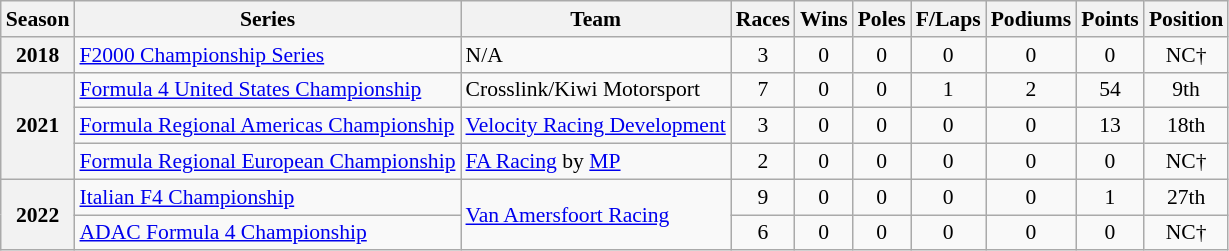<table class="wikitable" style="font-size: 90%; text-align:center">
<tr>
<th>Season</th>
<th>Series</th>
<th>Team</th>
<th>Races</th>
<th>Wins</th>
<th>Poles</th>
<th>F/Laps</th>
<th>Podiums</th>
<th>Points</th>
<th>Position</th>
</tr>
<tr>
<th>2018</th>
<td align=left><a href='#'>F2000 Championship Series</a></td>
<td align=left>N/A</td>
<td>3</td>
<td>0</td>
<td>0</td>
<td>0</td>
<td>0</td>
<td>0</td>
<td>NC†</td>
</tr>
<tr>
<th rowspan=3>2021</th>
<td align=left><a href='#'>Formula 4 United States Championship</a></td>
<td align=left>Crosslink/Kiwi Motorsport</td>
<td>7</td>
<td>0</td>
<td>0</td>
<td>1</td>
<td>2</td>
<td>54</td>
<td>9th</td>
</tr>
<tr>
<td align=left nowrap><a href='#'>Formula Regional Americas Championship</a></td>
<td align=left nowrap><a href='#'>Velocity Racing Development</a></td>
<td>3</td>
<td>0</td>
<td>0</td>
<td>0</td>
<td>0</td>
<td>13</td>
<td>18th</td>
</tr>
<tr>
<td align=left nowrap><a href='#'>Formula Regional European Championship</a></td>
<td align=left nowrap><a href='#'>FA Racing</a> by <a href='#'>MP</a></td>
<td>2</td>
<td>0</td>
<td>0</td>
<td>0</td>
<td>0</td>
<td>0</td>
<td>NC†</td>
</tr>
<tr>
<th rowspan="2">2022</th>
<td align=left><a href='#'>Italian F4 Championship</a></td>
<td rowspan="2" align=left><a href='#'>Van Amersfoort Racing</a></td>
<td>9</td>
<td>0</td>
<td>0</td>
<td>0</td>
<td>0</td>
<td>1</td>
<td>27th</td>
</tr>
<tr>
<td align=left><a href='#'>ADAC Formula 4 Championship</a></td>
<td>6</td>
<td>0</td>
<td>0</td>
<td>0</td>
<td>0</td>
<td>0</td>
<td>NC†</td>
</tr>
</table>
